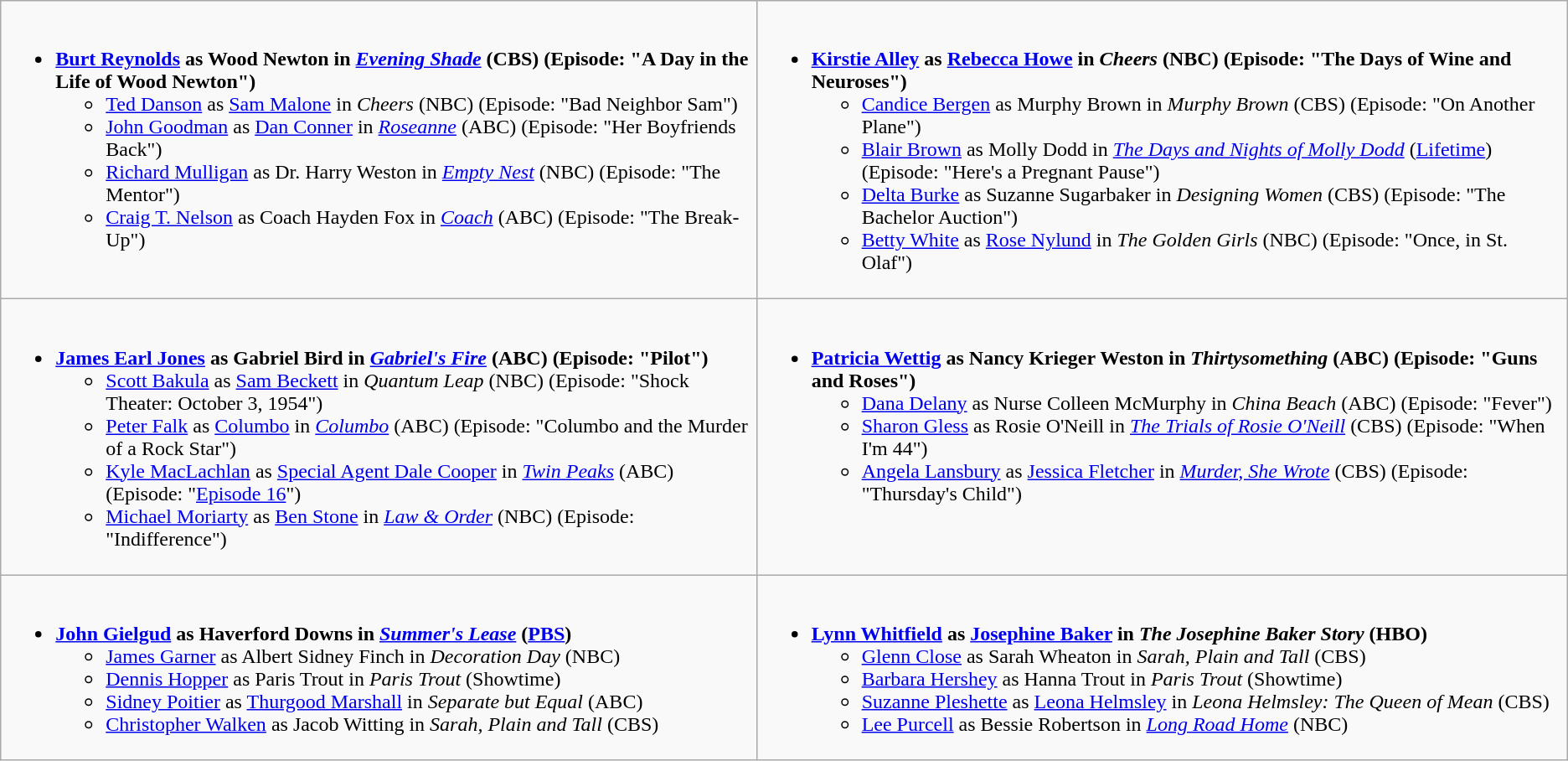<table class="wikitable">
<tr>
<td style="vertical-align:top;"><br><ul><li><strong><a href='#'>Burt Reynolds</a> as Wood Newton in <em><a href='#'>Evening Shade</a></em> (CBS) (Episode: "A Day in the Life of Wood Newton")</strong><ul><li><a href='#'>Ted Danson</a> as <a href='#'>Sam Malone</a> in <em>Cheers</em> (NBC) (Episode: "Bad Neighbor Sam")</li><li><a href='#'>John Goodman</a> as <a href='#'>Dan Conner</a> in <em><a href='#'>Roseanne</a></em> (ABC) (Episode: "Her Boyfriends Back")</li><li><a href='#'>Richard Mulligan</a> as Dr. Harry Weston in <em><a href='#'>Empty Nest</a></em> (NBC) (Episode: "The Mentor")</li><li><a href='#'>Craig T. Nelson</a> as Coach Hayden Fox in <em><a href='#'>Coach</a></em> (ABC) (Episode: "The Break-Up")</li></ul></li></ul></td>
<td style="vertical-align:top;"><br><ul><li><strong><a href='#'>Kirstie Alley</a> as <a href='#'>Rebecca Howe</a> in <em>Cheers</em> (NBC) (Episode: "The Days of Wine and Neuroses")</strong><ul><li><a href='#'>Candice Bergen</a> as Murphy Brown in <em>Murphy Brown</em> (CBS) (Episode: "On Another Plane")</li><li><a href='#'>Blair Brown</a> as Molly Dodd in <em><a href='#'>The Days and Nights of Molly Dodd</a></em> (<a href='#'>Lifetime</a>) (Episode: "Here's a Pregnant Pause")</li><li><a href='#'>Delta Burke</a> as Suzanne Sugarbaker in <em>Designing Women</em> (CBS) (Episode: "The Bachelor Auction")</li><li><a href='#'>Betty White</a> as <a href='#'>Rose Nylund</a> in <em>The Golden Girls</em> (NBC) (Episode: "Once, in St. Olaf")</li></ul></li></ul></td>
</tr>
<tr>
<td style="vertical-align:top;"><br><ul><li><strong><a href='#'>James Earl Jones</a> as Gabriel Bird in <em><a href='#'>Gabriel's Fire</a></em> (ABC) (Episode: "Pilot")</strong><ul><li><a href='#'>Scott Bakula</a> as <a href='#'>Sam Beckett</a> in <em>Quantum Leap</em> (NBC) (Episode: "Shock Theater: October 3, 1954")</li><li><a href='#'>Peter Falk</a> as <a href='#'>Columbo</a> in <em><a href='#'>Columbo</a></em> (ABC) (Episode: "Columbo and the Murder of a Rock Star")</li><li><a href='#'>Kyle MacLachlan</a> as <a href='#'>Special Agent Dale Cooper</a> in <em><a href='#'>Twin Peaks</a></em> (ABC) (Episode: "<a href='#'>Episode 16</a>")</li><li><a href='#'>Michael Moriarty</a> as <a href='#'>Ben Stone</a> in <em><a href='#'>Law & Order</a></em> (NBC) (Episode: "Indifference")</li></ul></li></ul></td>
<td style="vertical-align:top;"><br><ul><li><strong><a href='#'>Patricia Wettig</a> as Nancy Krieger Weston in <em>Thirtysomething</em> (ABC) (Episode: "Guns and Roses")</strong><ul><li><a href='#'>Dana Delany</a> as Nurse Colleen McMurphy in <em>China Beach</em> (ABC) (Episode: "Fever")</li><li><a href='#'>Sharon Gless</a> as Rosie O'Neill in <em><a href='#'>The Trials of Rosie O'Neill</a></em> (CBS) (Episode: "When I'm 44")</li><li><a href='#'>Angela Lansbury</a> as <a href='#'>Jessica Fletcher</a> in <em><a href='#'>Murder, She Wrote</a></em> (CBS) (Episode: "Thursday's Child")</li></ul></li></ul></td>
</tr>
<tr>
<td style="vertical-align:top;"><br><ul><li><strong><a href='#'>John Gielgud</a> as Haverford Downs in <em><a href='#'>Summer's Lease</a></em> (<a href='#'>PBS</a>)</strong><ul><li><a href='#'>James Garner</a> as Albert Sidney Finch in <em>Decoration Day</em> (NBC)</li><li><a href='#'>Dennis Hopper</a> as Paris Trout in <em>Paris Trout</em> (Showtime)</li><li><a href='#'>Sidney Poitier</a> as <a href='#'>Thurgood Marshall</a> in <em>Separate but Equal</em> (ABC)</li><li><a href='#'>Christopher Walken</a> as Jacob Witting in <em>Sarah, Plain and Tall</em> (CBS)</li></ul></li></ul></td>
<td style="vertical-align:top;"><br><ul><li><strong><a href='#'>Lynn Whitfield</a> as <a href='#'>Josephine Baker</a> in <em>The Josephine Baker Story</em> (HBO)</strong><ul><li><a href='#'>Glenn Close</a> as Sarah Wheaton in <em>Sarah, Plain and Tall</em> (CBS)</li><li><a href='#'>Barbara Hershey</a> as Hanna Trout in <em>Paris Trout</em> (Showtime)</li><li><a href='#'>Suzanne Pleshette</a> as <a href='#'>Leona Helmsley</a> in <em>Leona Helmsley: The Queen of Mean</em> (CBS)</li><li><a href='#'>Lee Purcell</a> as Bessie Robertson in <em><a href='#'>Long Road Home</a></em> (NBC)</li></ul></li></ul></td>
</tr>
</table>
